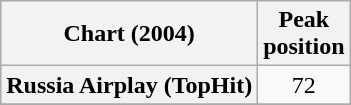<table class="wikitable plainrowheaders" style="text-align:center">
<tr>
<th scope="col">Chart (2004)</th>
<th scope="col">Peak<br>position</th>
</tr>
<tr>
<th scope="row">Russia Airplay (TopHit)</th>
<td>72</td>
</tr>
<tr>
</tr>
</table>
